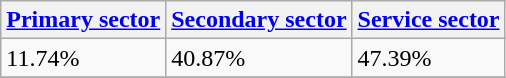<table class="wikitable" border="1">
<tr>
<th><a href='#'>Primary sector</a></th>
<th><a href='#'>Secondary sector</a></th>
<th><a href='#'>Service sector</a></th>
</tr>
<tr>
<td>11.74%</td>
<td>40.87%</td>
<td>47.39%</td>
</tr>
<tr>
</tr>
</table>
